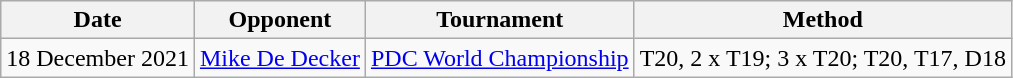<table class="wikitable">
<tr>
<th>Date</th>
<th>Opponent</th>
<th>Tournament</th>
<th>Method</th>
</tr>
<tr>
<td>18 December 2021</td>
<td> <a href='#'>Mike De Decker</a></td>
<td><a href='#'>PDC World Championship</a></td>
<td>T20, 2 x T19; 3 x T20; T20, T17, D18</td>
</tr>
</table>
